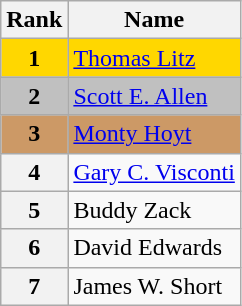<table class="wikitable">
<tr>
<th>Rank</th>
<th>Name</th>
</tr>
<tr bgcolor="gold">
<td align="center"><strong>1</strong></td>
<td><a href='#'>Thomas Litz</a></td>
</tr>
<tr bgcolor="silver">
<td align="center"><strong>2</strong></td>
<td><a href='#'>Scott E. Allen</a></td>
</tr>
<tr bgcolor="cc9966">
<td align="center"><strong>3</strong></td>
<td><a href='#'>Monty Hoyt</a></td>
</tr>
<tr>
<th>4</th>
<td><a href='#'>Gary C. Visconti</a></td>
</tr>
<tr>
<th>5</th>
<td>Buddy Zack</td>
</tr>
<tr>
<th>6</th>
<td>David Edwards</td>
</tr>
<tr>
<th>7</th>
<td>James W. Short</td>
</tr>
</table>
